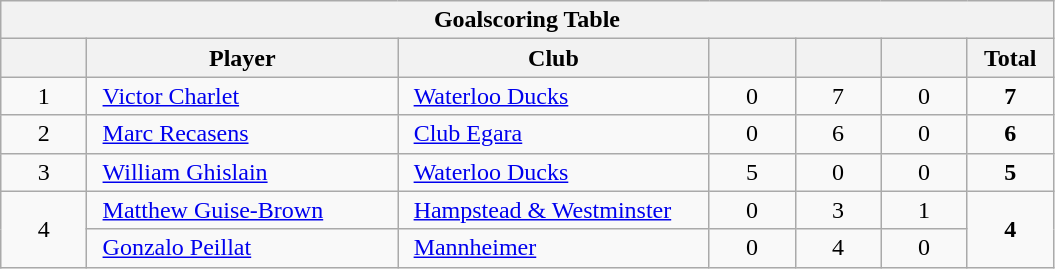<table class="wikitable" style="text-align: center;">
<tr>
<th colspan=9><strong>Goalscoring Table</strong></th>
</tr>
<tr>
<th style="width: 50px;"></th>
<th style="width: 200px;">Player</th>
<th style="width: 200px;">Club</th>
<th style="width: 50px;"></th>
<th style="width: 50px;"></th>
<th style="width: 50px;"></th>
<th style="width: 50px;">Total</th>
</tr>
<tr>
<td>1</td>
<td style="text-align: left; padding-left: 10px;"> <a href='#'>Victor Charlet</a></td>
<td style="text-align: left; padding-left: 10px;"><a href='#'>Waterloo Ducks</a></td>
<td>0</td>
<td>7</td>
<td>0</td>
<td><strong>7</strong></td>
</tr>
<tr>
<td>2</td>
<td style="text-align: left; padding-left: 10px;"> <a href='#'>Marc Recasens</a></td>
<td style="text-align: left; padding-left: 10px;"><a href='#'>Club Egara</a></td>
<td>0</td>
<td>6</td>
<td>0</td>
<td><strong>6</strong></td>
</tr>
<tr>
<td>3</td>
<td style="text-align: left; padding-left: 10px;"> <a href='#'>William Ghislain</a></td>
<td style="text-align: left; padding-left: 10px;"><a href='#'>Waterloo Ducks</a></td>
<td>5</td>
<td>0</td>
<td>0</td>
<td><strong>5</strong></td>
</tr>
<tr>
<td rowspan=2>4</td>
<td style="text-align: left; padding-left: 10px;"> <a href='#'>Matthew Guise-Brown</a></td>
<td style="text-align: left; padding-left: 10px;"><a href='#'>Hampstead & Westminster</a></td>
<td>0</td>
<td>3</td>
<td>1</td>
<td rowspan=2><strong>4</strong></td>
</tr>
<tr>
<td style="text-align: left; padding-left: 10px;"> <a href='#'>Gonzalo Peillat</a></td>
<td style="text-align: left; padding-left: 10px;"><a href='#'>Mannheimer</a></td>
<td>0</td>
<td>4</td>
<td>0</td>
</tr>
</table>
